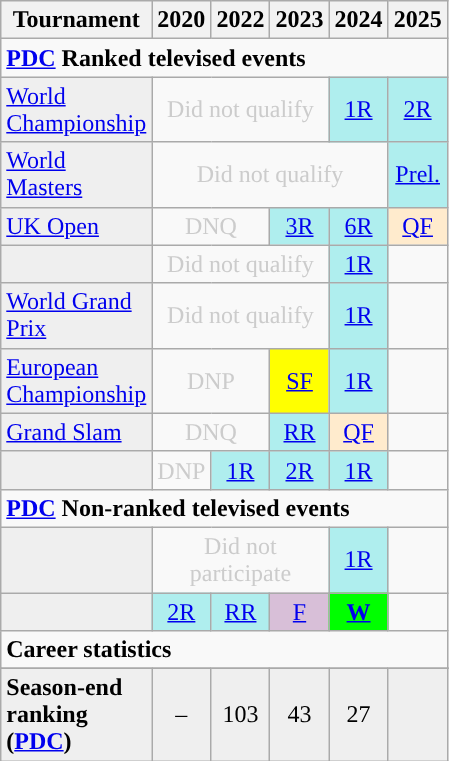<table class="wikitable" style="width:20%; margin:0">
<tr>
<th>Tournament</th>
<th>2020</th>
<th>2022</th>
<th>2023</th>
<th>2024</th>
<th>2025</th>
</tr>
<tr>
<td colspan="7" style="text-align:left"><strong><a href='#'>PDC</a> Ranked televised events</strong></td>
</tr>
<tr>
<td style="background:#efefef;"><a href='#'>World Championship</a></td>
<td colspan="3" style="text-align:center; color:#ccc;">Did not qualify</td>
<td style="text-align:center; background:#afeeee;"><a href='#'>1R</a></td>
<td style="text-align:center; background:#afeeee;"><a href='#'>2R</a></td>
</tr>
<tr>
<td style="background:#efefef;"><a href='#'>World Masters</a></td>
<td colspan="4" style="text-align:center; color:#ccc;">Did not qualify</td>
<td style="text-align:center; background:#afeeee;"><a href='#'>Prel.</a></td>
</tr>
<tr>
<td style="background:#efefef;"><a href='#'>UK Open</a></td>
<td colspan="2" style="text-align:center; color:#ccc;">DNQ</td>
<td style="text-align:center; background:#afeeee;"><a href='#'>3R</a></td>
<td style="text-align:center; background:#afeeee;"><a href='#'>6R</a></td>
<td style="text-align:center; background:#ffebcd;"><a href='#'>QF</a></td>
</tr>
<tr>
<td style="background:#efefef;"></td>
<td colspan="3" style="text-align:center; color:#ccc;">Did not qualify</td>
<td style="text-align:center; background:#afeeee;"><a href='#'>1R</a></td>
<td></td>
</tr>
<tr>
<td style="background:#efefef;"><a href='#'>World Grand Prix</a></td>
<td colspan="3" style="text-align:center; color:#ccc;">Did not qualify</td>
<td style="text-align:center; background:#afeeee;"><a href='#'>1R</a></td>
<td></td>
</tr>
<tr>
<td style="background:#efefef;"><a href='#'>European Championship</a></td>
<td colspan="2" style="text-align:center; color:#ccc;">DNP</td>
<td style="text-align:center; background:yellow;"><a href='#'>SF</a></td>
<td style="text-align:center; background:#afeeee;"><a href='#'>1R</a></td>
<td></td>
</tr>
<tr>
<td style="background:#efefef;"><a href='#'>Grand Slam</a></td>
<td colspan="2" style="text-align:center; color:#ccc;">DNQ</td>
<td style="text-align:center; background:#afeeee;"><a href='#'>RR</a></td>
<td style="text-align:center; background:#ffebcd;"><a href='#'>QF</a></td>
<td></td>
</tr>
<tr>
<td style="background:#efefef;"></td>
<td style="text-align:center; color:#ccc;">DNP</td>
<td style="text-align:center; background:#afeeee;"><a href='#'>1R</a></td>
<td style="text-align:center; background:#afeeee;"><a href='#'>2R</a></td>
<td style="text-align:center; background:#afeeee;"><a href='#'>1R</a></td>
<td></td>
</tr>
<tr>
<td colspan="7" style="text-align:left"><strong><a href='#'>PDC</a> Non-ranked televised events</strong></td>
</tr>
<tr>
<td style="background:#efefef;"></td>
<td colspan="3" style="text-align:center; color:#ccc;">Did not participate</td>
<td style="text-align:center; background:#afeeee;"><a href='#'>1R</a></td>
<td></td>
</tr>
<tr>
<td style="background:#efefef;"></td>
<td style="text-align:center; background:#afeeee;"><a href='#'>2R</a></td>
<td style="text-align:center; background:#afeeee;"><a href='#'>RR</a></td>
<td style="text-align:center; background:#D8BFD8;"><a href='#'>F</a></td>
<td style="text-align:center; background:lime"><a href='#'><strong>W</strong></a></td>
<td></td>
</tr>
<tr>
<td colspan="7" style="text-align:left"><strong>Career statistics</strong></td>
</tr>
<tr>
</tr>
<tr style="background:#efefef">
<td style="text-align:left"><strong>Season-end ranking (<a href='#'>PDC</a>)</strong></td>
<td style="text-align:center;">–</td>
<td style="text-align:center;">103</td>
<td style="text-align:center;">43</td>
<td style="text-align:center;">27</td>
<td></td>
</tr>
</table>
